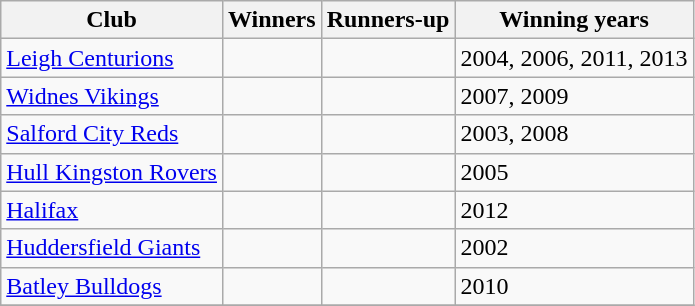<table class="wikitable">
<tr>
<th>Club</th>
<th>Winners</th>
<th>Runners-up</th>
<th>Winning years</th>
</tr>
<tr>
<td align=left> <a href='#'>Leigh Centurions</a></td>
<td></td>
<td></td>
<td>2004, 2006, 2011, 2013</td>
</tr>
<tr>
<td align=left> <a href='#'>Widnes Vikings</a></td>
<td></td>
<td></td>
<td>2007, 2009</td>
</tr>
<tr>
<td align=left> <a href='#'>Salford City Reds</a></td>
<td></td>
<td></td>
<td>2003, 2008</td>
</tr>
<tr>
<td align=left> <a href='#'>Hull Kingston Rovers</a></td>
<td></td>
<td></td>
<td>2005</td>
</tr>
<tr>
<td align=left> <a href='#'>Halifax</a></td>
<td></td>
<td></td>
<td>2012</td>
</tr>
<tr>
<td align=left> <a href='#'>Huddersfield Giants</a></td>
<td></td>
<td></td>
<td>2002</td>
</tr>
<tr>
<td align=left> <a href='#'>Batley Bulldogs</a></td>
<td></td>
<td></td>
<td>2010</td>
</tr>
<tr>
</tr>
</table>
